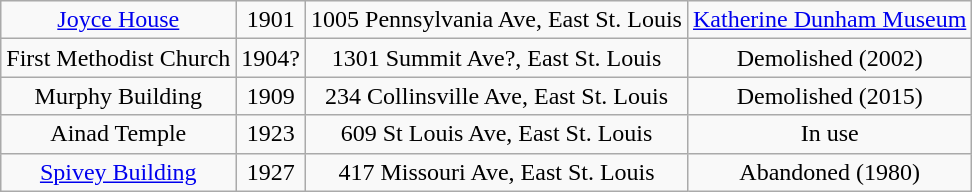<table class="wikitable" style="text-align:center">
<tr>
<td><a href='#'>Joyce House</a></td>
<td>1901</td>
<td>1005 Pennsylvania Ave, East St. Louis</td>
<td><a href='#'>Katherine Dunham Museum</a></td>
</tr>
<tr>
<td>First Methodist Church</td>
<td>1904?</td>
<td>1301 Summit Ave?, East St. Louis</td>
<td>Demolished (2002)</td>
</tr>
<tr>
<td>Murphy Building</td>
<td>1909</td>
<td>234 Collinsville Ave, East St. Louis</td>
<td>Demolished (2015)</td>
</tr>
<tr>
<td>Ainad Temple</td>
<td>1923</td>
<td>609 St Louis Ave, East St. Louis</td>
<td>In use</td>
</tr>
<tr>
<td><a href='#'>Spivey Building</a></td>
<td>1927</td>
<td>417 Missouri Ave, East St. Louis</td>
<td>Abandoned (1980)</td>
</tr>
</table>
